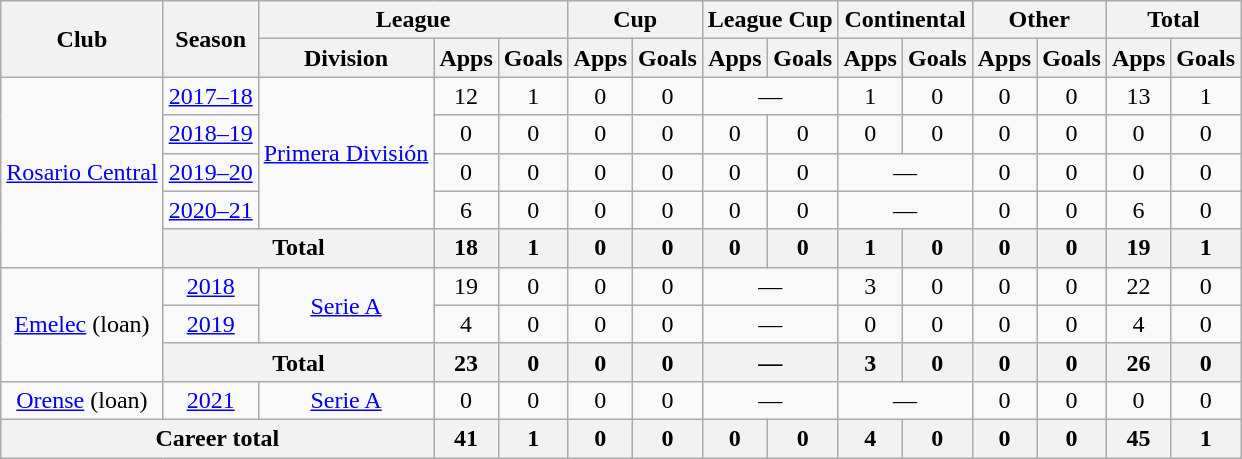<table class="wikitable" style="text-align:center">
<tr>
<th rowspan="2">Club</th>
<th rowspan="2">Season</th>
<th colspan="3">League</th>
<th colspan="2">Cup</th>
<th colspan="2">League Cup</th>
<th colspan="2">Continental</th>
<th colspan="2">Other</th>
<th colspan="2">Total</th>
</tr>
<tr>
<th>Division</th>
<th>Apps</th>
<th>Goals</th>
<th>Apps</th>
<th>Goals</th>
<th>Apps</th>
<th>Goals</th>
<th>Apps</th>
<th>Goals</th>
<th>Apps</th>
<th>Goals</th>
<th>Apps</th>
<th>Goals</th>
</tr>
<tr>
<td rowspan="5"><a href='#'>Rosario Central</a></td>
<td><a href='#'>2017–18</a></td>
<td rowspan="4"><a href='#'>Primera División</a></td>
<td>12</td>
<td>1</td>
<td>0</td>
<td>0</td>
<td colspan="2">—</td>
<td>1</td>
<td>0</td>
<td>0</td>
<td>0</td>
<td>13</td>
<td>1</td>
</tr>
<tr>
<td><a href='#'>2018–19</a></td>
<td>0</td>
<td>0</td>
<td>0</td>
<td>0</td>
<td>0</td>
<td>0</td>
<td>0</td>
<td>0</td>
<td>0</td>
<td>0</td>
<td>0</td>
<td>0</td>
</tr>
<tr>
<td><a href='#'>2019–20</a></td>
<td>0</td>
<td>0</td>
<td>0</td>
<td>0</td>
<td>0</td>
<td>0</td>
<td colspan="2">—</td>
<td>0</td>
<td>0</td>
<td>0</td>
<td>0</td>
</tr>
<tr>
<td><a href='#'>2020–21</a></td>
<td>6</td>
<td>0</td>
<td>0</td>
<td>0</td>
<td>0</td>
<td>0</td>
<td colspan="2">—</td>
<td>0</td>
<td>0</td>
<td>6</td>
<td>0</td>
</tr>
<tr>
<th colspan="2">Total</th>
<th>18</th>
<th>1</th>
<th>0</th>
<th>0</th>
<th>0</th>
<th>0</th>
<th>1</th>
<th>0</th>
<th>0</th>
<th>0</th>
<th>19</th>
<th>1</th>
</tr>
<tr>
<td rowspan="3"><a href='#'>Emelec</a> (loan)</td>
<td><a href='#'>2018</a></td>
<td rowspan="2"><a href='#'>Serie A</a></td>
<td>19</td>
<td>0</td>
<td>0</td>
<td>0</td>
<td colspan="2">—</td>
<td>3</td>
<td>0</td>
<td>0</td>
<td>0</td>
<td>22</td>
<td>0</td>
</tr>
<tr>
<td><a href='#'>2019</a></td>
<td>4</td>
<td>0</td>
<td>0</td>
<td>0</td>
<td colspan="2">—</td>
<td>0</td>
<td>0</td>
<td>0</td>
<td>0</td>
<td>4</td>
<td>0</td>
</tr>
<tr>
<th colspan="2">Total</th>
<th>23</th>
<th>0</th>
<th>0</th>
<th>0</th>
<th colspan="2">—</th>
<th>3</th>
<th>0</th>
<th>0</th>
<th>0</th>
<th>26</th>
<th>0</th>
</tr>
<tr>
<td rowspan="1"><a href='#'>Orense</a> (loan)</td>
<td><a href='#'>2021</a></td>
<td rowspan="1"><a href='#'>Serie A</a></td>
<td>0</td>
<td>0</td>
<td>0</td>
<td>0</td>
<td colspan="2">—</td>
<td colspan="2">—</td>
<td>0</td>
<td>0</td>
<td>0</td>
<td>0</td>
</tr>
<tr>
<th colspan="3">Career total</th>
<th>41</th>
<th>1</th>
<th>0</th>
<th>0</th>
<th>0</th>
<th>0</th>
<th>4</th>
<th>0</th>
<th>0</th>
<th>0</th>
<th>45</th>
<th>1</th>
</tr>
</table>
